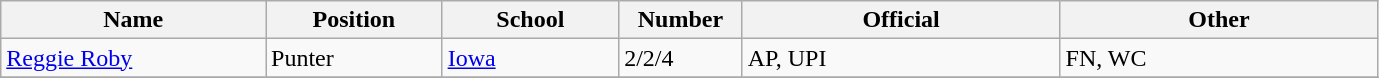<table class="wikitable sortable">
<tr>
<th bgcolor="#DDDDFF" width="15%">Name</th>
<th bgcolor="#DDDDFF" width="10%">Position</th>
<th bgcolor="#DDDDFF" width="10%">School</th>
<th bgcolor="#DDDDFF" width="7%">Number</th>
<th bgcolor="#DDDDFF" width="18%">Official</th>
<th bgcolor="#DDDDFF" width="18%">Other</th>
</tr>
<tr align="left">
<td><a href='#'>Reggie Roby</a></td>
<td>Punter</td>
<td><a href='#'>Iowa</a></td>
<td>2/2/4</td>
<td>AP, UPI</td>
<td>FN, WC</td>
</tr>
<tr align="left">
</tr>
</table>
